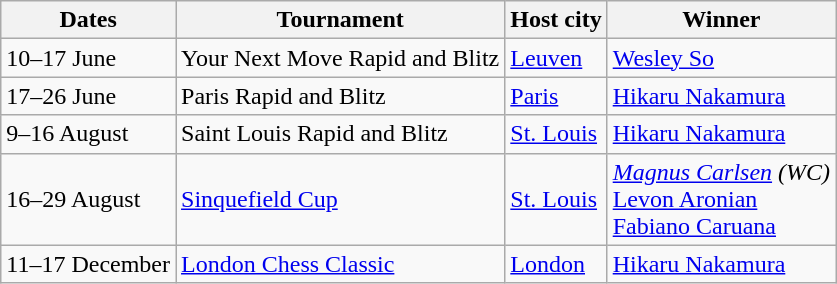<table class=wikitable>
<tr>
<th>Dates</th>
<th>Tournament</th>
<th>Host city</th>
<th>Winner</th>
</tr>
<tr>
<td>10–17 June</td>
<td>Your Next Move Rapid and Blitz</td>
<td> <a href='#'>Leuven</a></td>
<td> <a href='#'>Wesley So</a></td>
</tr>
<tr>
<td>17–26 June</td>
<td>Paris Rapid and Blitz</td>
<td> <a href='#'>Paris</a></td>
<td> <a href='#'>Hikaru Nakamura</a></td>
</tr>
<tr>
<td>9–16 August</td>
<td>Saint Louis Rapid and Blitz</td>
<td> <a href='#'>St. Louis</a></td>
<td> <a href='#'>Hikaru Nakamura</a></td>
</tr>
<tr>
<td>16–29 August</td>
<td><a href='#'>Sinquefield Cup</a></td>
<td> <a href='#'>St. Louis</a></td>
<td> <em><a href='#'>Magnus Carlsen</a> (WC)</em><br> <a href='#'>Levon Aronian</a><br> <a href='#'>Fabiano Caruana</a></td>
</tr>
<tr>
<td>11–17 December</td>
<td><a href='#'>London Chess Classic</a></td>
<td> <a href='#'>London</a></td>
<td> <a href='#'>Hikaru Nakamura</a></td>
</tr>
</table>
